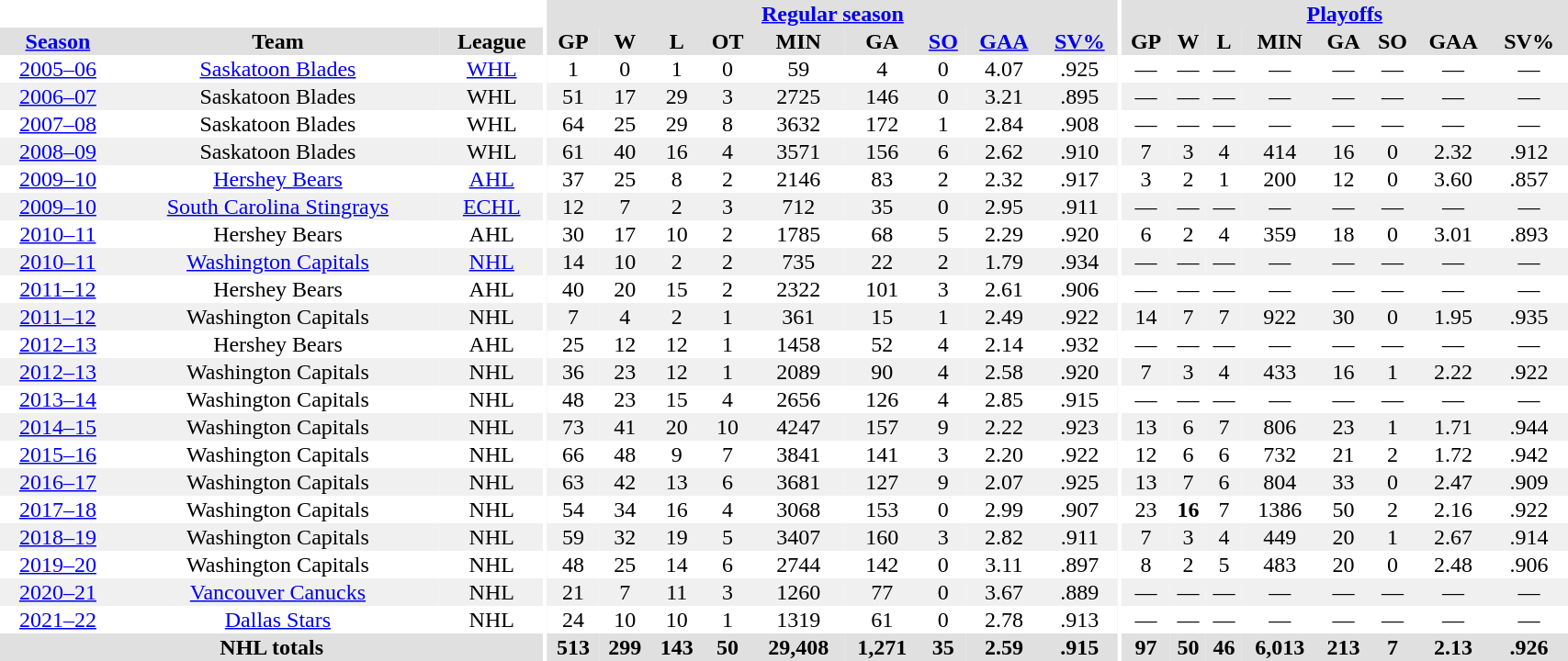<table border="0" cellpadding="1" cellspacing="0" style="text-align:center; width:90%">
<tr bgcolor="#e0e0e0">
<th colspan="3" bgcolor="#ffffff"></th>
<th rowspan="99" bgcolor="#ffffff"></th>
<th colspan="9" bgcolor="#e0e0e0"><a href='#'>Regular season</a></th>
<th rowspan="99" bgcolor="#ffffff"></th>
<th colspan="8" bgcolor="#e0e0e0"><a href='#'>Playoffs</a></th>
</tr>
<tr bgcolor="#e0e0e0">
<th><a href='#'>Season</a></th>
<th>Team</th>
<th>League</th>
<th>GP</th>
<th>W</th>
<th>L</th>
<th>OT</th>
<th>MIN</th>
<th>GA</th>
<th><a href='#'>SO</a></th>
<th><a href='#'>GAA</a></th>
<th><a href='#'>SV%</a></th>
<th>GP</th>
<th>W</th>
<th>L</th>
<th>MIN</th>
<th>GA</th>
<th>SO</th>
<th>GAA</th>
<th>SV%</th>
</tr>
<tr>
<td><a href='#'>2005–06</a></td>
<td><a href='#'>Saskatoon Blades</a></td>
<td><a href='#'>WHL</a></td>
<td>1</td>
<td>0</td>
<td>1</td>
<td>0</td>
<td>59</td>
<td>4</td>
<td>0</td>
<td>4.07</td>
<td>.925</td>
<td>—</td>
<td>—</td>
<td>—</td>
<td>—</td>
<td>—</td>
<td>—</td>
<td>—</td>
<td>—</td>
</tr>
<tr bgcolor="#f0f0f0">
<td><a href='#'>2006–07</a></td>
<td>Saskatoon Blades</td>
<td>WHL</td>
<td>51</td>
<td>17</td>
<td>29</td>
<td>3</td>
<td>2725</td>
<td>146</td>
<td>0</td>
<td>3.21</td>
<td>.895</td>
<td>—</td>
<td>—</td>
<td>—</td>
<td>—</td>
<td>—</td>
<td>—</td>
<td>—</td>
<td>—</td>
</tr>
<tr>
<td><a href='#'>2007–08</a></td>
<td>Saskatoon Blades</td>
<td>WHL</td>
<td>64</td>
<td>25</td>
<td>29</td>
<td>8</td>
<td>3632</td>
<td>172</td>
<td>1</td>
<td>2.84</td>
<td>.908</td>
<td>—</td>
<td>—</td>
<td>—</td>
<td>—</td>
<td>—</td>
<td>—</td>
<td>—</td>
<td>—</td>
</tr>
<tr bgcolor="#f0f0f0">
<td><a href='#'>2008–09</a></td>
<td>Saskatoon Blades</td>
<td>WHL</td>
<td>61</td>
<td>40</td>
<td>16</td>
<td>4</td>
<td>3571</td>
<td>156</td>
<td>6</td>
<td>2.62</td>
<td>.910</td>
<td>7</td>
<td>3</td>
<td>4</td>
<td>414</td>
<td>16</td>
<td>0</td>
<td>2.32</td>
<td>.912</td>
</tr>
<tr>
<td><a href='#'>2009–10</a></td>
<td><a href='#'>Hershey Bears</a></td>
<td><a href='#'>AHL</a></td>
<td>37</td>
<td>25</td>
<td>8</td>
<td>2</td>
<td>2146</td>
<td>83</td>
<td>2</td>
<td>2.32</td>
<td>.917</td>
<td>3</td>
<td>2</td>
<td>1</td>
<td>200</td>
<td>12</td>
<td>0</td>
<td>3.60</td>
<td>.857</td>
</tr>
<tr bgcolor="#f0f0f0">
<td><a href='#'>2009–10</a></td>
<td><a href='#'>South Carolina Stingrays</a></td>
<td><a href='#'>ECHL</a></td>
<td>12</td>
<td>7</td>
<td>2</td>
<td>3</td>
<td>712</td>
<td>35</td>
<td>0</td>
<td>2.95</td>
<td>.911</td>
<td>—</td>
<td>—</td>
<td>—</td>
<td>—</td>
<td>—</td>
<td>—</td>
<td>—</td>
<td>—</td>
</tr>
<tr>
<td><a href='#'>2010–11</a></td>
<td>Hershey Bears</td>
<td>AHL</td>
<td>30</td>
<td>17</td>
<td>10</td>
<td>2</td>
<td>1785</td>
<td>68</td>
<td>5</td>
<td>2.29</td>
<td>.920</td>
<td>6</td>
<td>2</td>
<td>4</td>
<td>359</td>
<td>18</td>
<td>0</td>
<td>3.01</td>
<td>.893</td>
</tr>
<tr bgcolor="#f0f0f0">
<td><a href='#'>2010–11</a></td>
<td><a href='#'>Washington Capitals</a></td>
<td><a href='#'>NHL</a></td>
<td>14</td>
<td>10</td>
<td>2</td>
<td>2</td>
<td>735</td>
<td>22</td>
<td>2</td>
<td>1.79</td>
<td>.934</td>
<td>—</td>
<td>—</td>
<td>—</td>
<td>—</td>
<td>—</td>
<td>—</td>
<td>—</td>
<td>—</td>
</tr>
<tr>
<td><a href='#'>2011–12</a></td>
<td>Hershey Bears</td>
<td>AHL</td>
<td>40</td>
<td>20</td>
<td>15</td>
<td>2</td>
<td>2322</td>
<td>101</td>
<td>3</td>
<td>2.61</td>
<td>.906</td>
<td>—</td>
<td>—</td>
<td>—</td>
<td>—</td>
<td>—</td>
<td>—</td>
<td>—</td>
<td>—</td>
</tr>
<tr bgcolor="#f0f0f0">
<td><a href='#'>2011–12</a></td>
<td>Washington Capitals</td>
<td>NHL</td>
<td>7</td>
<td>4</td>
<td>2</td>
<td>1</td>
<td>361</td>
<td>15</td>
<td>1</td>
<td>2.49</td>
<td>.922</td>
<td>14</td>
<td>7</td>
<td>7</td>
<td>922</td>
<td>30</td>
<td>0</td>
<td>1.95</td>
<td>.935</td>
</tr>
<tr>
<td><a href='#'>2012–13</a></td>
<td>Hershey Bears</td>
<td>AHL</td>
<td>25</td>
<td>12</td>
<td>12</td>
<td>1</td>
<td>1458</td>
<td>52</td>
<td>4</td>
<td>2.14</td>
<td>.932</td>
<td>—</td>
<td>—</td>
<td>—</td>
<td>—</td>
<td>—</td>
<td>—</td>
<td>—</td>
<td>—</td>
</tr>
<tr bgcolor="#f0f0f0">
<td><a href='#'>2012–13</a></td>
<td>Washington Capitals</td>
<td>NHL</td>
<td>36</td>
<td>23</td>
<td>12</td>
<td>1</td>
<td>2089</td>
<td>90</td>
<td>4</td>
<td>2.58</td>
<td>.920</td>
<td>7</td>
<td>3</td>
<td>4</td>
<td>433</td>
<td>16</td>
<td>1</td>
<td>2.22</td>
<td>.922</td>
</tr>
<tr>
<td><a href='#'>2013–14</a></td>
<td>Washington Capitals</td>
<td>NHL</td>
<td>48</td>
<td>23</td>
<td>15</td>
<td>4</td>
<td>2656</td>
<td>126</td>
<td>4</td>
<td>2.85</td>
<td>.915</td>
<td>—</td>
<td>—</td>
<td>—</td>
<td>—</td>
<td>—</td>
<td>—</td>
<td>—</td>
<td>—</td>
</tr>
<tr bgcolor="#f0f0f0">
<td><a href='#'>2014–15</a></td>
<td>Washington Capitals</td>
<td>NHL</td>
<td>73</td>
<td>41</td>
<td>20</td>
<td>10</td>
<td>4247</td>
<td>157</td>
<td>9</td>
<td>2.22</td>
<td>.923</td>
<td>13</td>
<td>6</td>
<td>7</td>
<td>806</td>
<td>23</td>
<td>1</td>
<td>1.71</td>
<td>.944</td>
</tr>
<tr>
<td><a href='#'>2015–16</a></td>
<td>Washington Capitals</td>
<td>NHL</td>
<td>66</td>
<td>48</td>
<td>9</td>
<td>7</td>
<td>3841</td>
<td>141</td>
<td>3</td>
<td>2.20</td>
<td>.922</td>
<td>12</td>
<td>6</td>
<td>6</td>
<td>732</td>
<td>21</td>
<td>2</td>
<td>1.72</td>
<td>.942</td>
</tr>
<tr bgcolor="#f0f0f0">
<td><a href='#'>2016–17</a></td>
<td>Washington Capitals</td>
<td>NHL</td>
<td>63</td>
<td>42</td>
<td>13</td>
<td>6</td>
<td>3681</td>
<td>127</td>
<td>9</td>
<td>2.07</td>
<td>.925</td>
<td>13</td>
<td>7</td>
<td>6</td>
<td>804</td>
<td>33</td>
<td>0</td>
<td>2.47</td>
<td>.909</td>
</tr>
<tr>
<td><a href='#'>2017–18</a></td>
<td>Washington Capitals</td>
<td>NHL</td>
<td>54</td>
<td>34</td>
<td>16</td>
<td>4</td>
<td>3068</td>
<td>153</td>
<td>0</td>
<td>2.99</td>
<td>.907</td>
<td>23</td>
<td><strong>16</strong></td>
<td>7</td>
<td>1386</td>
<td>50</td>
<td>2</td>
<td>2.16</td>
<td>.922</td>
</tr>
<tr bgcolor="#f0f0f0">
<td><a href='#'>2018–19</a></td>
<td>Washington Capitals</td>
<td>NHL</td>
<td>59</td>
<td>32</td>
<td>19</td>
<td>5</td>
<td>3407</td>
<td>160</td>
<td>3</td>
<td>2.82</td>
<td>.911</td>
<td>7</td>
<td>3</td>
<td>4</td>
<td>449</td>
<td>20</td>
<td>1</td>
<td>2.67</td>
<td>.914</td>
</tr>
<tr>
<td><a href='#'>2019–20</a></td>
<td>Washington Capitals</td>
<td>NHL</td>
<td>48</td>
<td>25</td>
<td>14</td>
<td>6</td>
<td>2744</td>
<td>142</td>
<td>0</td>
<td>3.11</td>
<td>.897</td>
<td>8</td>
<td>2</td>
<td>5</td>
<td>483</td>
<td>20</td>
<td>0</td>
<td>2.48</td>
<td>.906</td>
</tr>
<tr bgcolor="#f0f0f0">
<td><a href='#'>2020–21</a></td>
<td><a href='#'>Vancouver Canucks</a></td>
<td>NHL</td>
<td>21</td>
<td>7</td>
<td>11</td>
<td>3</td>
<td>1260</td>
<td>77</td>
<td>0</td>
<td>3.67</td>
<td>.889</td>
<td>—</td>
<td>—</td>
<td>—</td>
<td>—</td>
<td>—</td>
<td>—</td>
<td>—</td>
<td>—</td>
</tr>
<tr>
<td><a href='#'>2021–22</a></td>
<td><a href='#'>Dallas Stars</a></td>
<td>NHL</td>
<td>24</td>
<td>10</td>
<td>10</td>
<td>1</td>
<td>1319</td>
<td>61</td>
<td>0</td>
<td>2.78</td>
<td>.913</td>
<td>—</td>
<td>—</td>
<td>—</td>
<td>—</td>
<td>—</td>
<td>—</td>
<td>—</td>
<td>—</td>
</tr>
<tr bgcolor="#e0e0e0">
<th colspan="3">NHL totals</th>
<th>513</th>
<th>299</th>
<th>143</th>
<th>50</th>
<th>29,408</th>
<th>1,271</th>
<th>35</th>
<th>2.59</th>
<th>.915</th>
<th>97</th>
<th>50</th>
<th>46</th>
<th>6,013</th>
<th>213</th>
<th>7</th>
<th>2.13</th>
<th>.926</th>
</tr>
</table>
